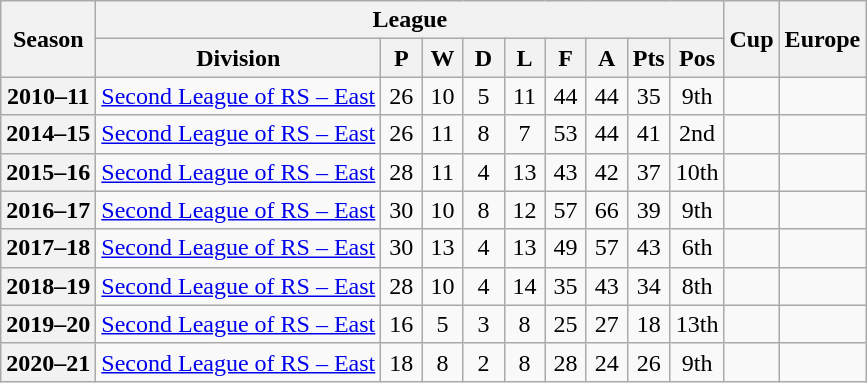<table class="wikitable" style="text-align: center">
<tr>
<th rowspan="2">Season</th>
<th colspan="9">League</th>
<th rowspan="2">Cup</th>
<th rowspan="2">Europe</th>
</tr>
<tr>
<th>Division</th>
<th width="20">P</th>
<th width="20">W</th>
<th width="20">D</th>
<th width="20">L</th>
<th width="20">F</th>
<th width="20">A</th>
<th width="20">Pts</th>
<th>Pos</th>
</tr>
<tr>
<th>2010–11</th>
<td><a href='#'>Second League of RS – East</a></td>
<td>26</td>
<td>10</td>
<td>5</td>
<td>11</td>
<td>44</td>
<td>44</td>
<td>35</td>
<td>9th</td>
<td></td>
<td></td>
</tr>
<tr>
<th>2014–15</th>
<td><a href='#'>Second League of RS – East</a></td>
<td>26</td>
<td>11</td>
<td>8</td>
<td>7</td>
<td>53</td>
<td>44</td>
<td>41</td>
<td>2nd</td>
<td></td>
<td></td>
</tr>
<tr>
<th>2015–16</th>
<td><a href='#'>Second League of RS – East</a></td>
<td>28</td>
<td>11</td>
<td>4</td>
<td>13</td>
<td>43</td>
<td>42</td>
<td>37</td>
<td>10th</td>
<td></td>
<td></td>
</tr>
<tr>
<th>2016–17</th>
<td><a href='#'>Second League of RS – East</a></td>
<td>30</td>
<td>10</td>
<td>8</td>
<td>12</td>
<td>57</td>
<td>66</td>
<td>39</td>
<td>9th</td>
<td></td>
<td></td>
</tr>
<tr>
<th>2017–18</th>
<td><a href='#'>Second League of RS – East</a></td>
<td>30</td>
<td>13</td>
<td>4</td>
<td>13</td>
<td>49</td>
<td>57</td>
<td>43</td>
<td>6th</td>
<td></td>
<td></td>
</tr>
<tr>
<th>2018–19</th>
<td><a href='#'>Second League of RS – East</a></td>
<td>28</td>
<td>10</td>
<td>4</td>
<td>14</td>
<td>35</td>
<td>43</td>
<td>34</td>
<td>8th</td>
<td></td>
<td></td>
</tr>
<tr>
<th>2019–20</th>
<td><a href='#'>Second League of RS – East</a></td>
<td>16</td>
<td>5</td>
<td>3</td>
<td>8</td>
<td>25</td>
<td>27</td>
<td>18</td>
<td>13th</td>
<td></td>
<td></td>
</tr>
<tr>
<th>2020–21</th>
<td><a href='#'>Second League of RS – East</a></td>
<td>18</td>
<td>8</td>
<td>2</td>
<td>8</td>
<td>28</td>
<td>24</td>
<td>26</td>
<td>9th</td>
<td></td>
<td></td>
</tr>
</table>
